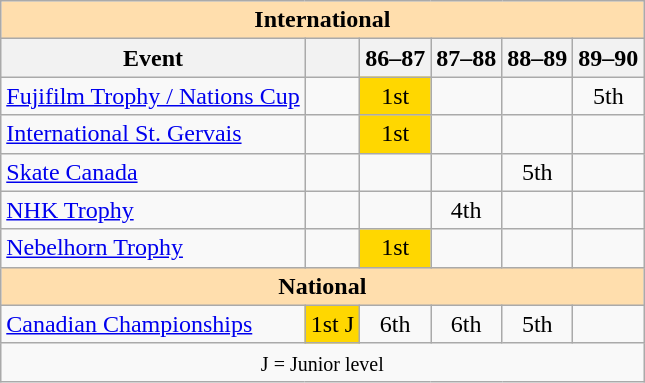<table class="wikitable" style="text-align:center">
<tr>
<th style="background-color: #ffdead; " colspan=6 align=center>International</th>
</tr>
<tr>
<th>Event</th>
<th></th>
<th>86–87</th>
<th>87–88</th>
<th>88–89</th>
<th>89–90</th>
</tr>
<tr>
<td align=left><a href='#'>Fujifilm Trophy / Nations Cup</a></td>
<td></td>
<td bgcolor=gold>1st</td>
<td></td>
<td></td>
<td>5th</td>
</tr>
<tr>
<td align=left><a href='#'>International St. Gervais</a></td>
<td></td>
<td bgcolor=gold>1st</td>
<td></td>
<td></td>
<td></td>
</tr>
<tr>
<td align=left><a href='#'>Skate Canada</a></td>
<td></td>
<td></td>
<td></td>
<td>5th</td>
<td></td>
</tr>
<tr>
<td align=left><a href='#'>NHK Trophy</a></td>
<td></td>
<td></td>
<td>4th</td>
<td></td>
<td></td>
</tr>
<tr>
<td align=left><a href='#'>Nebelhorn Trophy</a></td>
<td></td>
<td bgcolor=gold>1st</td>
<td></td>
<td></td>
<td></td>
</tr>
<tr>
<th style="background-color: #ffdead; " colspan=6 align=center>National</th>
</tr>
<tr>
<td align=left><a href='#'>Canadian Championships</a></td>
<td bgcolor=gold>1st J</td>
<td>6th</td>
<td>6th</td>
<td>5th</td>
<td></td>
</tr>
<tr>
<td colspan=6 align=center><small> J = Junior level </small></td>
</tr>
</table>
